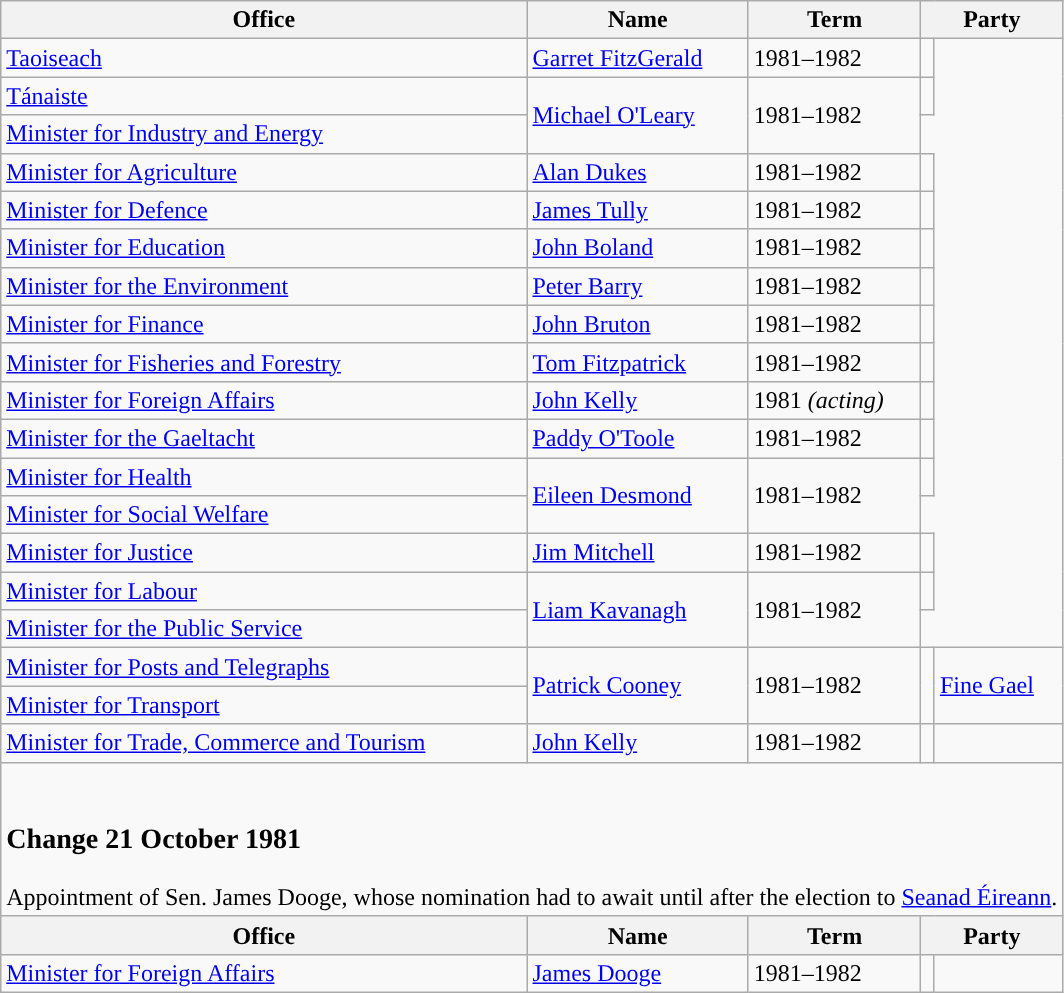<table class="wikitable">
<tr>
<th>Office</th>
<th>Name</th>
<th>Term</th>
<th colspan="2">Party</th>
</tr>
<tr>
<td><a href='#'>Taoiseach</a></td>
<td><a href='#'>Garret FitzGerald</a></td>
<td>1981–1982</td>
<td></td>
</tr>
<tr>
<td><a href='#'>Tánaiste</a></td>
<td rowspan=2><a href='#'>Michael O'Leary</a></td>
<td rowspan=2>1981–1982</td>
<td></td>
</tr>
<tr>
<td><a href='#'>Minister for Industry and Energy</a></td>
</tr>
<tr>
<td><a href='#'>Minister for Agriculture</a></td>
<td><a href='#'>Alan Dukes</a></td>
<td>1981–1982</td>
<td></td>
</tr>
<tr>
<td><a href='#'>Minister for Defence</a></td>
<td><a href='#'>James Tully</a></td>
<td>1981–1982</td>
<td></td>
</tr>
<tr>
<td><a href='#'>Minister for Education</a></td>
<td><a href='#'>John Boland</a></td>
<td>1981–1982</td>
<td></td>
</tr>
<tr>
<td><a href='#'>Minister for the Environment</a></td>
<td><a href='#'>Peter Barry</a></td>
<td>1981–1982</td>
<td></td>
</tr>
<tr>
<td><a href='#'>Minister for Finance</a></td>
<td><a href='#'>John Bruton</a></td>
<td>1981–1982</td>
<td></td>
</tr>
<tr>
<td><a href='#'>Minister for Fisheries and Forestry</a></td>
<td><a href='#'>Tom Fitzpatrick</a></td>
<td>1981–1982</td>
<td></td>
</tr>
<tr>
<td><a href='#'>Minister for Foreign Affairs</a></td>
<td><a href='#'>John Kelly</a></td>
<td>1981 <em>(acting)</em></td>
<td></td>
</tr>
<tr>
<td><a href='#'>Minister for the Gaeltacht</a></td>
<td><a href='#'>Paddy O'Toole</a></td>
<td>1981–1982</td>
<td></td>
</tr>
<tr>
<td><a href='#'>Minister for Health</a></td>
<td rowspan=2><a href='#'>Eileen Desmond</a></td>
<td rowspan=2>1981–1982</td>
<td></td>
</tr>
<tr>
<td><a href='#'>Minister for Social Welfare</a></td>
</tr>
<tr>
<td><a href='#'>Minister for Justice</a></td>
<td><a href='#'>Jim Mitchell</a></td>
<td>1981–1982</td>
<td></td>
</tr>
<tr>
<td><a href='#'>Minister for Labour</a></td>
<td rowspan=2><a href='#'>Liam Kavanagh</a></td>
<td rowspan=2>1981–1982</td>
<td></td>
</tr>
<tr>
<td><a href='#'>Minister for the Public Service</a></td>
</tr>
<tr>
<td><a href='#'>Minister for Posts and Telegraphs</a></td>
<td rowspan=2><a href='#'>Patrick Cooney</a></td>
<td rowspan=2>1981–1982</td>
<td rowspan=2 style="background-color: "></td>
<td rowspan=2><a href='#'>Fine Gael</a></td>
</tr>
<tr>
<td><a href='#'>Minister for Transport</a></td>
</tr>
<tr>
<td><a href='#'>Minister for Trade, Commerce and Tourism</a></td>
<td><a href='#'>John Kelly</a></td>
<td>1981–1982</td>
<td></td>
</tr>
<tr>
<td colspan="5"><br><h3>Change 21 October 1981</h3>Appointment of Sen. James Dooge, whose nomination had to await until after the election to <a href='#'>Seanad Éireann</a>.</td>
</tr>
<tr>
<th>Office</th>
<th>Name</th>
<th>Term</th>
<th colspan="2">Party</th>
</tr>
<tr>
<td><a href='#'>Minister for Foreign Affairs</a></td>
<td><a href='#'>James Dooge</a></td>
<td>1981–1982</td>
<td></td>
</tr>
</table>
